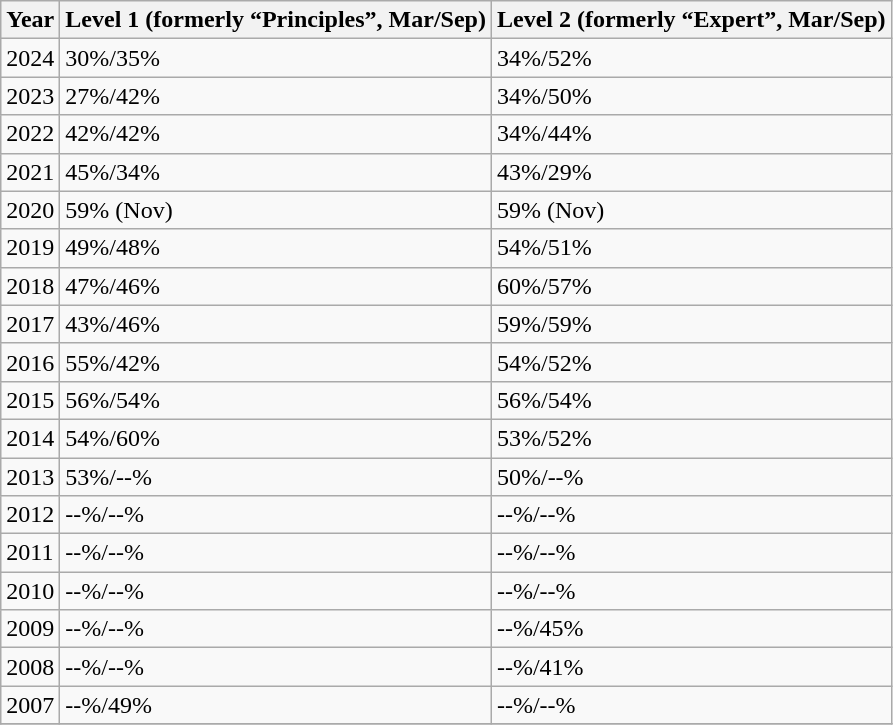<table " border="1" rowspan="1" | class="wikitable">
<tr>
<th>Year</th>
<th>Level 1 (formerly “Principles”, Mar/Sep)</th>
<th>Level 2 (formerly “Expert”, Mar/Sep)</th>
</tr>
<tr>
<td>2024</td>
<td>30%/35%</td>
<td>34%/52%</td>
</tr>
<tr>
<td>2023</td>
<td>27%/42%</td>
<td>34%/50%</td>
</tr>
<tr>
<td>2022</td>
<td>42%/42%</td>
<td>34%/44%</td>
</tr>
<tr>
<td>2021</td>
<td>45%/34%</td>
<td>43%/29%</td>
</tr>
<tr>
<td>2020</td>
<td>59% (Nov)</td>
<td>59% (Nov)</td>
</tr>
<tr>
<td>2019</td>
<td>49%/48%</td>
<td>54%/51%</td>
</tr>
<tr>
<td>2018</td>
<td>47%/46%</td>
<td>60%/57%</td>
</tr>
<tr>
<td>2017</td>
<td>43%/46%</td>
<td>59%/59%</td>
</tr>
<tr |->
<td>2016</td>
<td>55%/42%</td>
<td>54%/52%</td>
</tr>
<tr |->
<td>2015</td>
<td>56%/54%</td>
<td>56%/54%</td>
</tr>
<tr |->
<td>2014</td>
<td>54%/60%</td>
<td>53%/52%</td>
</tr>
<tr |->
<td>2013</td>
<td>53%/--%</td>
<td>50%/--%</td>
</tr>
<tr |->
<td>2012</td>
<td>--%/--%</td>
<td>--%/--%</td>
</tr>
<tr |->
<td>2011</td>
<td>--%/--%</td>
<td>--%/--%</td>
</tr>
<tr |->
<td>2010</td>
<td>--%/--%</td>
<td>--%/--%</td>
</tr>
<tr |->
<td>2009</td>
<td>--%/--%</td>
<td>--%/45%</td>
</tr>
<tr |->
<td>2008</td>
<td>--%/--%</td>
<td>--%/41%</td>
</tr>
<tr |->
<td>2007</td>
<td>--%/49%</td>
<td>--%/--%</td>
</tr>
<tr |->
</tr>
</table>
